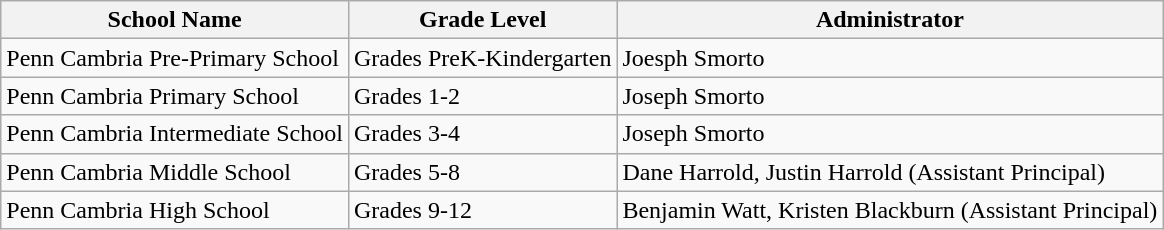<table class="wikitable">
<tr>
<th>School Name</th>
<th>Grade Level</th>
<th>Administrator</th>
</tr>
<tr>
<td>Penn Cambria Pre-Primary School</td>
<td>Grades PreK-Kindergarten</td>
<td>Joesph Smorto</td>
</tr>
<tr>
<td>Penn Cambria Primary School</td>
<td>Grades 1-2</td>
<td>Joseph Smorto</td>
</tr>
<tr>
<td>Penn Cambria Intermediate School</td>
<td>Grades 3-4</td>
<td>Joseph Smorto</td>
</tr>
<tr>
<td>Penn Cambria Middle School</td>
<td>Grades 5-8</td>
<td>Dane Harrold, Justin Harrold (Assistant Principal)</td>
</tr>
<tr>
<td>Penn Cambria High School</td>
<td>Grades 9-12</td>
<td>Benjamin Watt, Kristen Blackburn (Assistant Principal)</td>
</tr>
</table>
